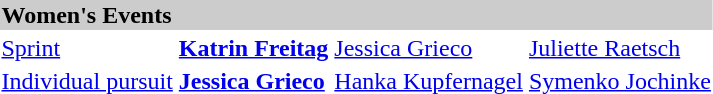<table>
<tr bgcolor="#cccccc">
<td colspan=4><strong>Women's Events</strong></td>
</tr>
<tr>
<td><a href='#'>Sprint</a> <br></td>
<td><strong><a href='#'>Katrin Freitag</a><br><small></small></strong></td>
<td><a href='#'>Jessica Grieco</a><br><small></small></td>
<td><a href='#'>Juliette Raetsch</a><br><small></small></td>
</tr>
<tr>
<td><a href='#'>Individual pursuit</a> <br></td>
<td><strong><a href='#'>Jessica Grieco</a><br><small></small></strong></td>
<td><a href='#'>Hanka Kupfernagel</a><br><small></small></td>
<td><a href='#'>Symenko Jochinke</a><br><small></small></td>
</tr>
</table>
